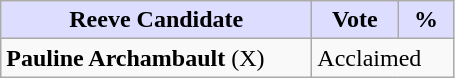<table class="wikitable">
<tr>
<th style="background:#ddf; width:200px;">Reeve Candidate</th>
<th style="background:#ddf; width:50px;">Vote</th>
<th style="background:#ddf; width:30px;">%</th>
</tr>
<tr>
<td><strong>Pauline Archambault</strong> (X)</td>
<td colspan="2">Acclaimed</td>
</tr>
</table>
